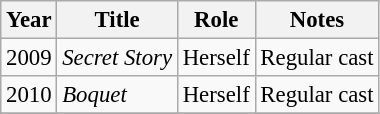<table class="wikitable" style="font-size: 95%">
<tr>
<th scope="col">Year</th>
<th scope="col">Title</th>
<th scope="col">Role</th>
<th scope="col">Notes</th>
</tr>
<tr>
<td>2009</td>
<td><em>Secret Story</em></td>
<td>Herself</td>
<td>Regular cast</td>
</tr>
<tr>
<td>2010</td>
<td><em>Boquet</em></td>
<td>Herself</td>
<td>Regular cast</td>
</tr>
<tr>
</tr>
</table>
